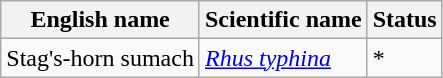<table class="wikitable" |>
<tr>
<th>English name</th>
<th>Scientific name</th>
<th>Status</th>
</tr>
<tr>
<td>Stag's-horn sumach</td>
<td><em><a href='#'>Rhus typhina</a></em></td>
<td>*</td>
</tr>
</table>
